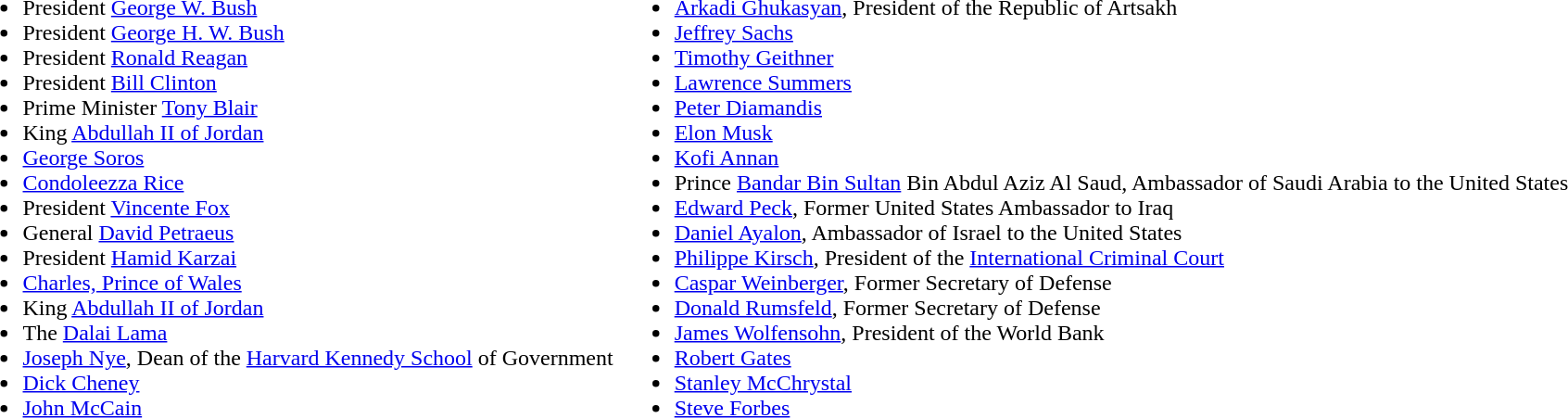<table>
<tr>
<td><br><ul><li>President <a href='#'>George W. Bush</a></li><li>President <a href='#'>George H. W. Bush</a></li><li>President <a href='#'>Ronald Reagan</a></li><li>President <a href='#'>Bill Clinton</a></li><li>Prime Minister <a href='#'>Tony Blair</a></li><li>King <a href='#'>Abdullah II of Jordan</a></li><li><a href='#'>George Soros</a></li><li><a href='#'>Condoleezza Rice</a></li><li>President <a href='#'>Vincente Fox</a></li><li>General <a href='#'>David Petraeus</a></li><li>President <a href='#'>Hamid Karzai</a></li><li><a href='#'>Charles, Prince of Wales</a></li><li>King <a href='#'>Abdullah II of Jordan</a></li><li>The <a href='#'>Dalai Lama</a></li><li><a href='#'>Joseph Nye</a>, Dean of the <a href='#'>Harvard Kennedy School</a> of Government</li><li><a href='#'>Dick Cheney</a></li><li><a href='#'>John McCain</a></li></ul></td>
<td><br><ul><li><a href='#'>Arkadi Ghukasyan</a>, President of the Republic of Artsakh</li><li><a href='#'>Jeffrey Sachs</a></li><li><a href='#'>Timothy Geithner</a></li><li><a href='#'>Lawrence Summers</a></li><li><a href='#'>Peter Diamandis</a></li><li><a href='#'>Elon Musk</a></li><li><a href='#'>Kofi Annan</a></li><li>Prince <a href='#'>Bandar Bin Sultan</a> Bin Abdul Aziz Al Saud, Ambassador of Saudi Arabia to the United States</li><li><a href='#'>Edward Peck</a>, Former United States Ambassador to Iraq</li><li><a href='#'>Daniel Ayalon</a>, Ambassador of Israel to the United States</li><li><a href='#'>Philippe Kirsch</a>, President of the <a href='#'>International Criminal Court</a></li><li><a href='#'>Caspar Weinberger</a>, Former Secretary of Defense</li><li><a href='#'>Donald Rumsfeld</a>, Former Secretary of Defense</li><li><a href='#'>James Wolfensohn</a>, President of the World Bank</li><li><a href='#'>Robert Gates</a></li><li><a href='#'>Stanley McChrystal</a></li><li><a href='#'>Steve Forbes</a></li></ul></td>
</tr>
</table>
